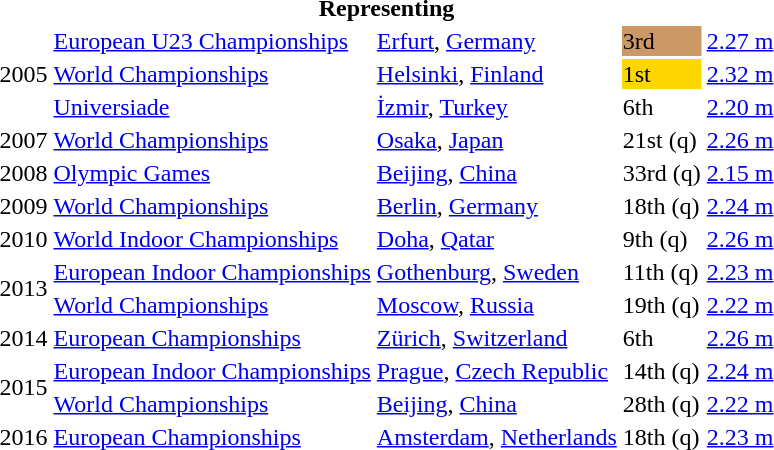<table>
<tr>
<th colspan="6">Representing </th>
</tr>
<tr>
<td rowspan=3>2005</td>
<td><a href='#'>European U23 Championships</a></td>
<td><a href='#'>Erfurt</a>, <a href='#'>Germany</a></td>
<td bgcolor=cc9966>3rd</td>
<td><a href='#'>2.27 m</a></td>
</tr>
<tr>
<td><a href='#'>World Championships</a></td>
<td><a href='#'>Helsinki</a>, <a href='#'>Finland</a></td>
<td bgcolor=gold>1st</td>
<td><a href='#'>2.32 m</a></td>
</tr>
<tr>
<td><a href='#'>Universiade</a></td>
<td><a href='#'>İzmir</a>, <a href='#'>Turkey</a></td>
<td>6th</td>
<td><a href='#'>2.20 m</a></td>
</tr>
<tr>
<td>2007</td>
<td><a href='#'>World Championships</a></td>
<td><a href='#'>Osaka</a>, <a href='#'>Japan</a></td>
<td>21st (q)</td>
<td><a href='#'>2.26 m</a></td>
</tr>
<tr>
<td>2008</td>
<td><a href='#'>Olympic Games</a></td>
<td><a href='#'>Beijing</a>, <a href='#'>China</a></td>
<td>33rd (q)</td>
<td><a href='#'>2.15 m</a></td>
</tr>
<tr>
<td>2009</td>
<td><a href='#'>World Championships</a></td>
<td><a href='#'>Berlin</a>, <a href='#'>Germany</a></td>
<td>18th (q)</td>
<td><a href='#'>2.24 m</a></td>
</tr>
<tr>
<td>2010</td>
<td><a href='#'>World Indoor Championships</a></td>
<td><a href='#'>Doha</a>, <a href='#'>Qatar</a></td>
<td>9th (q)</td>
<td><a href='#'>2.26 m</a></td>
</tr>
<tr>
<td rowspan=2>2013</td>
<td><a href='#'>European Indoor Championships</a></td>
<td><a href='#'>Gothenburg</a>, <a href='#'>Sweden</a></td>
<td>11th (q)</td>
<td><a href='#'>2.23 m</a></td>
</tr>
<tr>
<td><a href='#'>World Championships</a></td>
<td><a href='#'>Moscow</a>, <a href='#'>Russia</a></td>
<td>19th (q)</td>
<td><a href='#'>2.22 m</a></td>
</tr>
<tr>
<td>2014</td>
<td><a href='#'>European Championships</a></td>
<td><a href='#'>Zürich</a>, <a href='#'>Switzerland</a></td>
<td>6th</td>
<td><a href='#'>2.26 m</a></td>
</tr>
<tr>
<td rowspan=2>2015</td>
<td><a href='#'>European Indoor Championships</a></td>
<td><a href='#'>Prague</a>, <a href='#'>Czech Republic</a></td>
<td>14th (q)</td>
<td><a href='#'>2.24 m</a></td>
</tr>
<tr>
<td><a href='#'>World Championships</a></td>
<td><a href='#'>Beijing</a>, <a href='#'>China</a></td>
<td>28th (q)</td>
<td><a href='#'>2.22 m</a></td>
</tr>
<tr>
<td>2016</td>
<td><a href='#'>European Championships</a></td>
<td><a href='#'>Amsterdam</a>, <a href='#'>Netherlands</a></td>
<td>18th (q)</td>
<td><a href='#'>2.23 m</a></td>
</tr>
</table>
